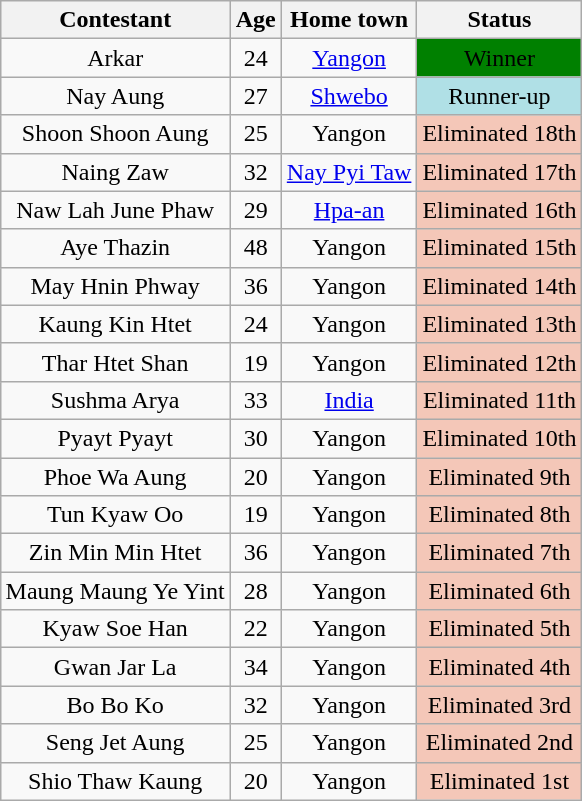<table class= "wikitable sortable" style="text-align: center; margin:auto; align: center">
<tr>
<th>Contestant</th>
<th>Age</th>
<th>Home town</th>
<th>Status</th>
</tr>
<tr>
<td>Arkar</td>
<td>24</td>
<td><a href='#'>Yangon</a></td>
<td style="background:green;"><span>Winner</span></td>
</tr>
<tr>
<td>Nay Aung</td>
<td>27</td>
<td><a href='#'>Shwebo</a></td>
<td style="background:#B0E0E6;">Runner-up</td>
</tr>
<tr>
<td>Shoon Shoon Aung</td>
<td>25</td>
<td>Yangon</td>
<td bgcolor="#F4C7B8">Eliminated 18th</td>
</tr>
<tr>
<td>Naing Zaw</td>
<td>32</td>
<td><a href='#'>Nay Pyi Taw</a></td>
<td bgcolor="#F4C7B8">Eliminated 17th</td>
</tr>
<tr>
<td>Naw Lah June Phaw</td>
<td>29</td>
<td><a href='#'>Hpa-an</a></td>
<td bgcolor="#F4C7B8">Eliminated 16th</td>
</tr>
<tr>
<td>Aye Thazin</td>
<td>48</td>
<td>Yangon</td>
<td bgcolor="#F4C7B8">Eliminated 15th</td>
</tr>
<tr>
<td>May Hnin Phway</td>
<td>36</td>
<td>Yangon</td>
<td bgcolor="#F4C7B8">Eliminated 14th</td>
</tr>
<tr>
<td>Kaung Kin Htet</td>
<td>24</td>
<td>Yangon</td>
<td bgcolor="#F4C7B8">Eliminated 13th</td>
</tr>
<tr>
<td>Thar Htet Shan</td>
<td>19</td>
<td>Yangon</td>
<td bgcolor="#F4C7B8">Eliminated 12th</td>
</tr>
<tr>
<td>Sushma Arya</td>
<td>33</td>
<td><a href='#'>India</a></td>
<td bgcolor="#F4C7B8">Eliminated 11th</td>
</tr>
<tr>
<td>Pyayt Pyayt</td>
<td>30</td>
<td>Yangon</td>
<td bgcolor="#F4C7B8">Eliminated 10th</td>
</tr>
<tr>
<td>Phoe Wa Aung</td>
<td>20</td>
<td>Yangon</td>
<td bgcolor="#F4C7B8">Eliminated 9th</td>
</tr>
<tr>
<td>Tun Kyaw Oo</td>
<td>19</td>
<td>Yangon</td>
<td bgcolor="#F4C7B8">Eliminated 8th</td>
</tr>
<tr>
<td>Zin Min Min Htet</td>
<td>36</td>
<td>Yangon</td>
<td bgcolor="#F4C7B8">Eliminated 7th</td>
</tr>
<tr>
<td>Maung Maung Ye Yint</td>
<td>28</td>
<td>Yangon</td>
<td bgcolor="#F4C7B8">Eliminated 6th</td>
</tr>
<tr>
<td>Kyaw Soe Han</td>
<td>22</td>
<td>Yangon</td>
<td bgcolor="#F4C7B8">Eliminated 5th</td>
</tr>
<tr>
<td>Gwan Jar La</td>
<td>34</td>
<td>Yangon</td>
<td bgcolor="#F4C7B8">Eliminated 4th</td>
</tr>
<tr>
<td>Bo Bo Ko</td>
<td>32</td>
<td>Yangon</td>
<td bgcolor="#F4C7B8">Eliminated 3rd</td>
</tr>
<tr>
<td>Seng Jet Aung</td>
<td>25</td>
<td>Yangon</td>
<td bgcolor="#F4C7B8">Eliminated 2nd</td>
</tr>
<tr>
<td>Shio Thaw Kaung</td>
<td>20</td>
<td>Yangon</td>
<td bgcolor="#F4C7B8">Eliminated 1st</td>
</tr>
</table>
